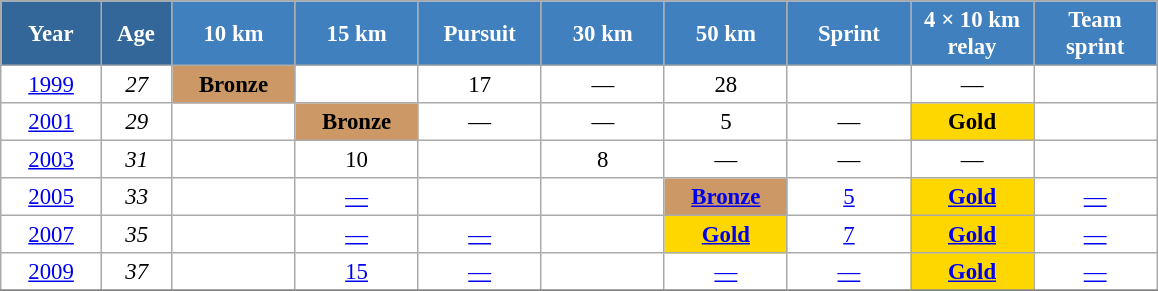<table class="wikitable" style="font-size:95%; text-align:center; border:grey solid 1px; border-collapse:collapse; background:#ffffff;">
<tr>
<th style="background-color:#369; color:white; width:60px;"> Year </th>
<th style="background-color:#369; color:white; width:40px;"> Age </th>
<th style="background-color:#4180be; color:white; width:75px;"> 10 km </th>
<th style="background-color:#4180be; color:white; width:75px;"> 15 km </th>
<th style="background-color:#4180be; color:white; width:75px;"> Pursuit </th>
<th style="background-color:#4180be; color:white; width:75px;"> 30 km </th>
<th style="background-color:#4180be; color:white; width:75px;"> 50 km </th>
<th style="background-color:#4180be; color:white; width:75px;"> Sprint </th>
<th style="background-color:#4180be; color:white; width:75px;"> 4 × 10 km <br> relay </th>
<th style="background-color:#4180be; color:white; width:75px;"> Team <br> sprint </th>
</tr>
<tr>
<td><a href='#'>1999</a></td>
<td><em>27</em></td>
<td bgcolor="cc9966"><strong>Bronze</strong></td>
<td></td>
<td>17</td>
<td>—</td>
<td>28</td>
<td></td>
<td>—</td>
<td></td>
</tr>
<tr>
<td><a href='#'>2001</a></td>
<td><em>29</em></td>
<td></td>
<td bgcolor="cc9966"><strong>Bronze</strong></td>
<td>—</td>
<td>—</td>
<td>5</td>
<td>—</td>
<td style="background:gold;"><strong>Gold</strong></td>
<td></td>
</tr>
<tr>
<td><a href='#'>2003</a></td>
<td><em>31</em></td>
<td></td>
<td>10</td>
<td></td>
<td>8</td>
<td>—</td>
<td>—</td>
<td>—</td>
<td></td>
</tr>
<tr>
<td><a href='#'>2005</a></td>
<td><em>33</em></td>
<td></td>
<td><a href='#'>—</a></td>
<td><a href='#'></a></td>
<td></td>
<td bgcolor="cc9966"><a href='#'><strong>Bronze</strong></a></td>
<td><a href='#'>5</a></td>
<td style="background:gold;"><a href='#'><strong>Gold</strong></a></td>
<td><a href='#'>—</a></td>
</tr>
<tr>
<td><a href='#'>2007</a></td>
<td><em>35</em></td>
<td></td>
<td><a href='#'>—</a></td>
<td><a href='#'>—</a></td>
<td></td>
<td style="background:gold;"><a href='#'><strong>Gold</strong></a></td>
<td><a href='#'>7</a></td>
<td style="background:gold;"><a href='#'><strong>Gold</strong></a></td>
<td><a href='#'>—</a></td>
</tr>
<tr>
<td><a href='#'>2009</a></td>
<td><em>37</em></td>
<td></td>
<td><a href='#'>15</a></td>
<td><a href='#'>—</a></td>
<td></td>
<td><a href='#'>—</a></td>
<td><a href='#'>—</a></td>
<td style="background:gold;"><a href='#'><strong>Gold</strong></a></td>
<td><a href='#'>—</a></td>
</tr>
<tr>
</tr>
</table>
